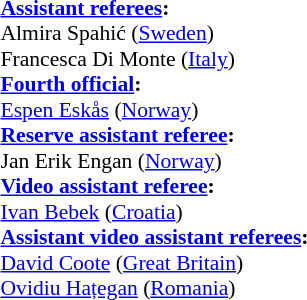<table width=50% style="font-size:90%">
<tr>
<td><br><strong><a href='#'>Assistant referees</a>:</strong>
<br>Almira Spahić (<a href='#'>Sweden</a>)
<br>Francesca Di Monte (<a href='#'>Italy</a>)
<br><strong><a href='#'>Fourth official</a>:</strong>
<br><a href='#'>Espen Eskås</a> (<a href='#'>Norway</a>)
<br><strong><a href='#'>Reserve assistant referee</a>:</strong>
<br>Jan Erik Engan (<a href='#'>Norway</a>)
<br><strong><a href='#'>Video assistant referee</a>:</strong>
<br><a href='#'>Ivan Bebek</a> (<a href='#'>Croatia</a>)
<br><strong><a href='#'>Assistant video assistant referees</a>:</strong>
<br><a href='#'>David Coote</a> (<a href='#'>Great Britain</a>)
<br><a href='#'>Ovidiu Hațegan</a> (<a href='#'>Romania</a>)</td>
</tr>
</table>
